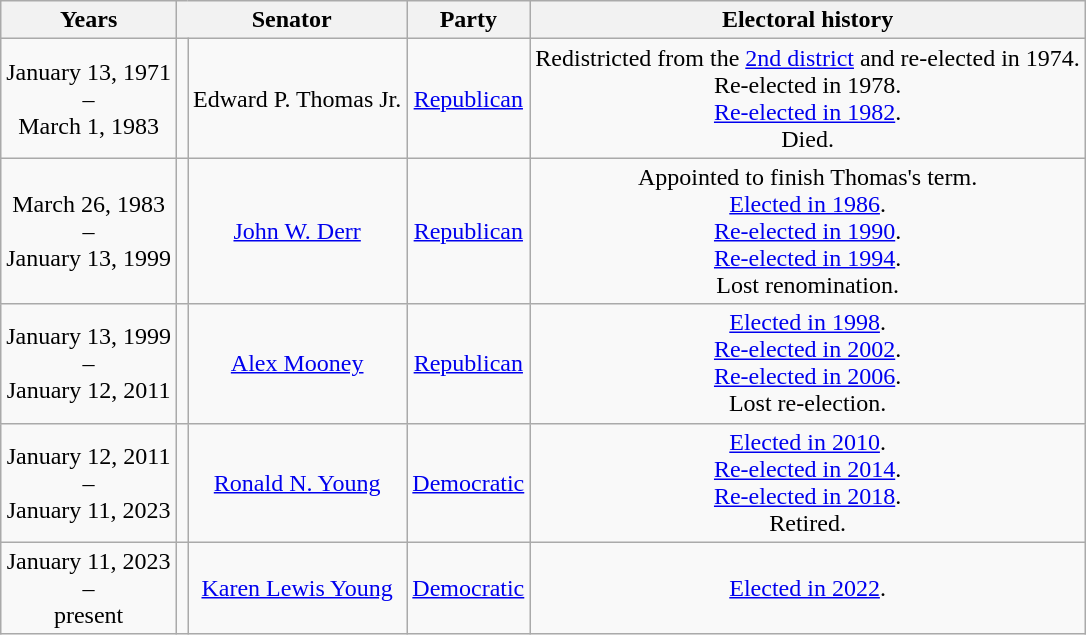<table class=wikitable style="text-align:center">
<tr valign=bottom>
<th>Years</th>
<th colspan=2>Senator</th>
<th>Party</th>
<th>Electoral history</th>
</tr>
<tr>
<td nowrap><span>January 13, 1971</span><br>–<br><span>March 1, 1983</span></td>
<td></td>
<td>Edward P. Thomas Jr.</td>
<td><a href='#'>Republican</a></td>
<td>Redistricted from the <a href='#'>2nd district</a> and re-elected in 1974.<br>Re-elected in 1978.<br><a href='#'>Re-elected in 1982</a>.<br>Died.</td>
</tr>
<tr>
<td nowrap><span>March 26, 1983</span><br>–<br><span>January 13, 1999</span></td>
<td></td>
<td><a href='#'>John W. Derr</a></td>
<td><a href='#'>Republican</a></td>
<td>Appointed to finish Thomas's term.<br><a href='#'>Elected in 1986</a>.<br><a href='#'>Re-elected in 1990</a>.<br><a href='#'>Re-elected in 1994</a>.<br>Lost renomination.</td>
</tr>
<tr>
<td nowrap><span>January 13, 1999</span><br>–<br><span>January 12, 2011</span></td>
<td align=left></td>
<td><a href='#'>Alex Mooney</a></td>
<td><a href='#'>Republican</a></td>
<td><a href='#'>Elected in 1998</a>.<br><a href='#'>Re-elected in 2002</a>.<br><a href='#'>Re-elected in 2006</a>.<br>Lost re-election.</td>
</tr>
<tr>
<td nowrap><span>January 12, 2011</span><br>–<br><span>January 11, 2023</span></td>
<td align=left></td>
<td><a href='#'>Ronald N. Young</a></td>
<td><a href='#'>Democratic</a></td>
<td><a href='#'>Elected in 2010</a>.<br><a href='#'>Re-elected in 2014</a>.<br><a href='#'>Re-elected in 2018</a>.<br>Retired.</td>
</tr>
<tr>
<td nowrap><span>January 11, 2023</span><br>–<br><span>present</span></td>
<td align=left></td>
<td><a href='#'>Karen Lewis Young</a></td>
<td><a href='#'>Democratic</a></td>
<td><a href='#'>Elected in 2022</a>.</td>
</tr>
</table>
